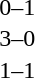<table cellspacing=1 width=70%>
<tr>
<th width=25%></th>
<th width=30%></th>
<th width=15%></th>
<th width=30%></th>
</tr>
<tr>
<td></td>
<td align=right></td>
<td align=center>0–1</td>
<td></td>
</tr>
<tr>
<td></td>
<td align=right></td>
<td align=center>3–0</td>
<td></td>
</tr>
<tr>
<td></td>
<td align=right></td>
<td align=center>1–1</td>
<td></td>
</tr>
</table>
